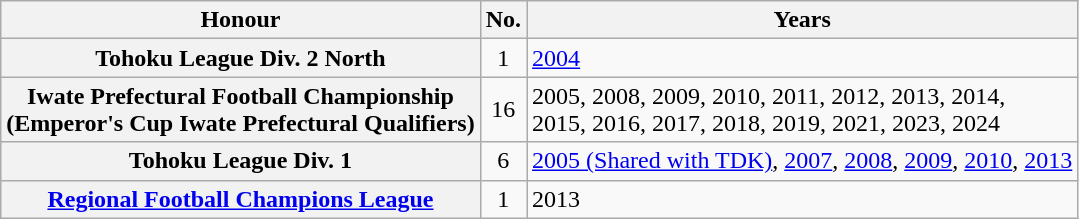<table class="wikitable plainrowheaders">
<tr>
<th scope=col>Honour</th>
<th scope=col>No.</th>
<th scope=col>Years</th>
</tr>
<tr>
<th scope=row>Tohoku League Div. 2 North</th>
<td align="center">1</td>
<td><a href='#'>2004</a></td>
</tr>
<tr>
<th scope=row>Iwate Prefectural Football Championship <br> (Emperor's Cup Iwate Prefectural Qualifiers)</th>
<td align="center">16</td>
<td>2005, 2008, 2009, 2010, 2011, 2012, 2013, 2014, <br> 2015, 2016, 2017, 2018, 2019, 2021, 2023, 2024</td>
</tr>
<tr>
<th scope=row>Tohoku League Div. 1</th>
<td align="center">6</td>
<td><a href='#'>2005 (Shared with TDK)</a>, <a href='#'>2007</a>, <a href='#'>2008</a>, <a href='#'>2009</a>, <a href='#'>2010</a>, <a href='#'>2013</a></td>
</tr>
<tr>
<th scope=row><a href='#'>Regional Football Champions League</a></th>
<td align="center">1</td>
<td>2013</td>
</tr>
</table>
